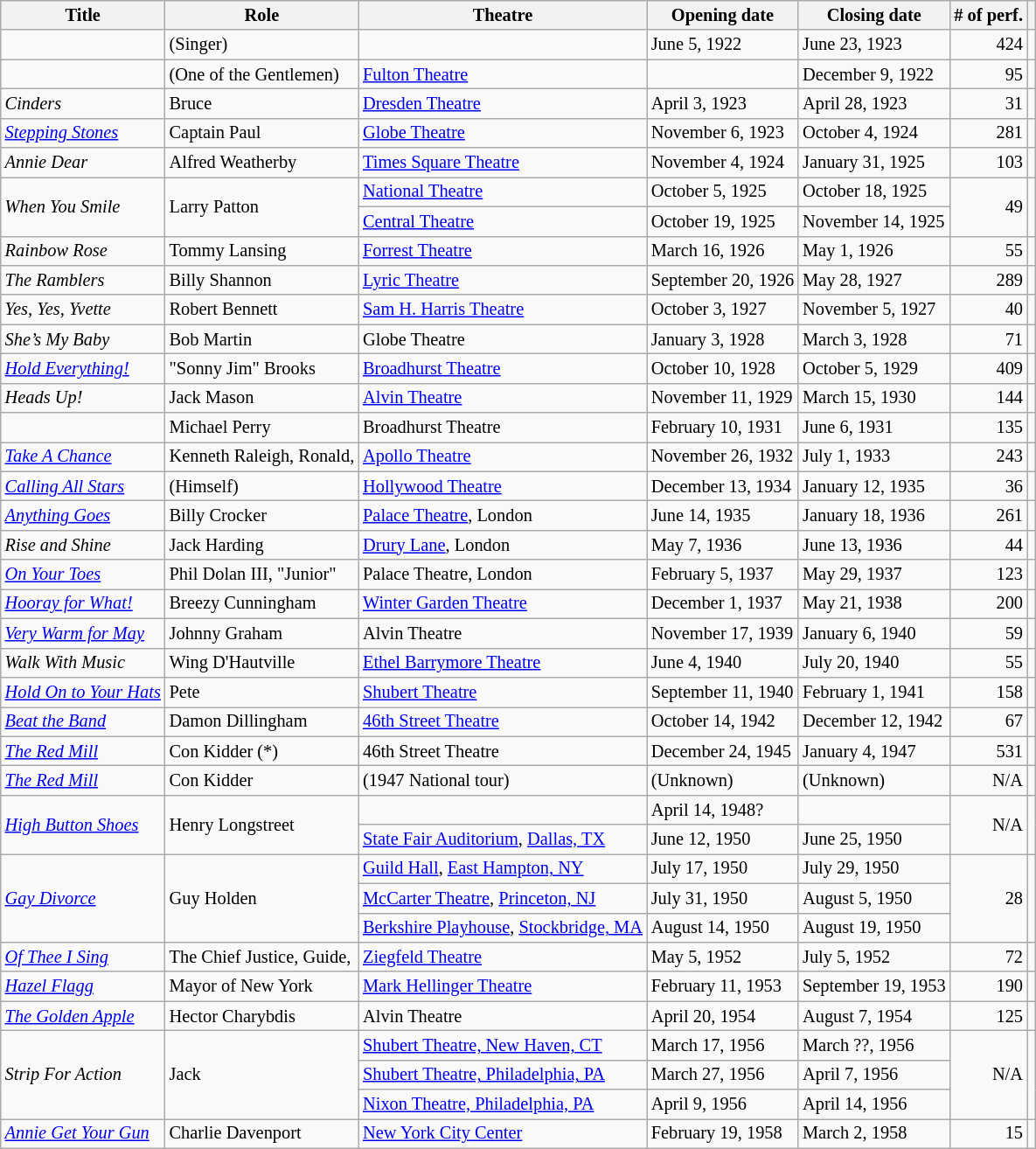<table class="wikitable sortable" style="font-size: 85%">
<tr>
<th>Title</th>
<th>Role</th>
<th>Theatre</th>
<th>Opening date</th>
<th>Closing date</th>
<th># of perf.</th>
<th class="unsortable"></th>
</tr>
<tr>
<td></td>
<td>(Singer)</td>
<td></td>
<td data-sort-value="1922-06-05">June 5, 1922</td>
<td data-sort-value="1923-06-23">June 23, 1923</td>
<td style="text-align: right;">424</td>
<td></td>
</tr>
<tr>
<td></td>
<td>(One of the Gentlemen)</td>
<td><a href='#'>Fulton Theatre</a></td>
<td data-sort-value="1922-09-19"></td>
<td data-sort-value="1922-12-09">December 9, 1922</td>
<td style="text-align: right;">95</td>
<td></td>
</tr>
<tr>
<td><em>Cinders</em></td>
<td>Bruce</td>
<td><a href='#'>Dresden Theatre</a></td>
<td data-sort-value="1923-04-03">April 3, 1923</td>
<td data-sort-value="1923-04-28">April 28, 1923</td>
<td style="text-align: right;">31</td>
<td></td>
</tr>
<tr>
<td><em><a href='#'>Stepping Stones</a></em></td>
<td>Captain Paul</td>
<td><a href='#'>Globe Theatre</a></td>
<td data-sort-value="1923-11-06">November 6, 1923</td>
<td data-sort-value="1924-10-04">October 4, 1924</td>
<td style="text-align: right;">281</td>
<td></td>
</tr>
<tr>
<td><em>Annie Dear</em></td>
<td>Alfred Weatherby</td>
<td><a href='#'>Times Square Theatre</a></td>
<td data-sort-value="1924-11-04">November 4, 1924</td>
<td data-sort-value="1925-01-31">January 31, 1925</td>
<td style="text-align: right;">103</td>
<td></td>
</tr>
<tr>
<td rowspan=2><em>When You Smile</em></td>
<td rowspan=2>Larry Patton</td>
<td><a href='#'>National Theatre</a></td>
<td data-sort-value="1925-10-05">October 5, 1925</td>
<td data-sort-value="1925-10-18">October 18, 1925</td>
<td rowspan=2 style="text-align: right;">49</td>
<td rowspan=2></td>
</tr>
<tr>
<td><a href='#'>Central Theatre</a></td>
<td data-sort-value="1925-10-19">October 19, 1925</td>
<td data-sort-value="1925-11-14">November 14, 1925</td>
</tr>
<tr>
<td><em>Rainbow Rose</em></td>
<td>Tommy Lansing</td>
<td><a href='#'>Forrest Theatre</a></td>
<td data-sort-value="1926-03-16">March 16, 1926</td>
<td data-sort-value="1926-05-01">May 1, 1926</td>
<td style="text-align: right;">55</td>
<td></td>
</tr>
<tr>
<td><em>The Ramblers</em></td>
<td>Billy Shannon</td>
<td><a href='#'>Lyric Theatre</a></td>
<td data-sort-value="1926-09-20">September 20, 1926</td>
<td data-sort-value="1927-05-28">May 28, 1927</td>
<td style="text-align: right;">289</td>
<td></td>
</tr>
<tr>
<td><em>Yes, Yes, Yvette</em></td>
<td>Robert Bennett</td>
<td><a href='#'>Sam H. Harris Theatre</a></td>
<td data-sort-value="1927-10-03">October 3, 1927</td>
<td data-sort-value="1927-11-05">November 5, 1927</td>
<td style="text-align: right;">40</td>
<td></td>
</tr>
<tr>
<td><em>She’s My Baby</em></td>
<td>Bob Martin</td>
<td>Globe Theatre</td>
<td data-sort-value="1928-01-03">January 3, 1928</td>
<td data-sort-value="1928-03-03">March 3, 1928</td>
<td style="text-align: right;">71</td>
<td></td>
</tr>
<tr>
<td><em><a href='#'>Hold Everything!</a></em></td>
<td>"Sonny Jim" Brooks</td>
<td><a href='#'>Broadhurst Theatre</a></td>
<td data-sort-value="1928-10-10">October 10, 1928</td>
<td data-sort-value="1929-10-05">October 5, 1929</td>
<td style="text-align: right;">409</td>
<td></td>
</tr>
<tr>
<td><em>Heads Up!</em></td>
<td>Jack Mason</td>
<td><a href='#'>Alvin Theatre</a></td>
<td data-sort-value="1929-11-11">November 11, 1929</td>
<td data-sort-value="1930-03-15">March 15, 1930</td>
<td style="text-align: right;">144</td>
<td></td>
</tr>
<tr>
<td></td>
<td>Michael Perry</td>
<td>Broadhurst Theatre</td>
<td data-sort-value="1931-02-10">February 10, 1931</td>
<td data-sort-value="1931-06-06">June 6, 1931</td>
<td style="text-align: right;">135</td>
<td></td>
</tr>
<tr>
<td><em><a href='#'>Take A Chance</a></em></td>
<td>Kenneth Raleigh, Ronald, </td>
<td><a href='#'>Apollo Theatre</a></td>
<td data-sort-value="1932-11-26">November 26, 1932</td>
<td data-sort-value="1933-07-01">July 1, 1933</td>
<td style="text-align: right;">243</td>
<td></td>
</tr>
<tr>
<td><em><a href='#'>Calling All Stars</a></em></td>
<td>(Himself)</td>
<td><a href='#'>Hollywood Theatre</a></td>
<td data-sort-value="1934-12-13">December 13, 1934</td>
<td data-sort-value="1935-01-12">January 12, 1935</td>
<td style="text-align: right;">36</td>
<td></td>
</tr>
<tr>
<td><em><a href='#'>Anything Goes</a></em></td>
<td>Billy Crocker</td>
<td><a href='#'>Palace Theatre</a>, London</td>
<td data-sort-value="1935-06-14">June 14, 1935</td>
<td data-sort-value="1936-01-18">January 18, 1936</td>
<td style="text-align: right;">261</td>
<td></td>
</tr>
<tr>
<td><em>Rise and Shine</em></td>
<td>Jack Harding</td>
<td><a href='#'>Drury Lane</a>, London</td>
<td data-sort-value="1936-05-07">May 7, 1936</td>
<td data-sort-value="1936-06-13">June 13, 1936</td>
<td style="text-align: right;">44</td>
<td></td>
</tr>
<tr>
<td><em><a href='#'>On Your Toes</a></em></td>
<td>Phil Dolan III, "Junior"</td>
<td>Palace Theatre, London</td>
<td data-sort-value="1937-02-05">February 5, 1937</td>
<td data-sort-value="1937-05-29">May 29, 1937</td>
<td style="text-align: right;">123</td>
<td></td>
</tr>
<tr>
<td><em><a href='#'>Hooray for What!</a></em></td>
<td>Breezy Cunningham</td>
<td><a href='#'>Winter Garden Theatre</a></td>
<td data-sort-value="1937-12-01">December 1, 1937</td>
<td data-sort-value="1938-05-21">May 21, 1938</td>
<td style="text-align: right;">200</td>
<td></td>
</tr>
<tr>
<td><em><a href='#'>Very Warm for May</a></em></td>
<td>Johnny Graham</td>
<td>Alvin Theatre</td>
<td data-sort-value="1939-11-17">November 17, 1939</td>
<td data-sort-value="1940-01-06">January 6, 1940</td>
<td style="text-align: right;">59</td>
<td></td>
</tr>
<tr>
<td><em>Walk With Music</em></td>
<td>Wing D'Hautville</td>
<td><a href='#'>Ethel Barrymore Theatre</a></td>
<td data-sort-value="1940-06-04">June 4, 1940</td>
<td data-sort-value="1940-07-20">July 20, 1940</td>
<td style="text-align: right;">55</td>
<td></td>
</tr>
<tr>
<td><em><a href='#'>Hold On to Your Hats</a></em></td>
<td>Pete</td>
<td><a href='#'>Shubert Theatre</a></td>
<td data-sort-value="1940-09-11">September 11, 1940</td>
<td data-sort-value="1941-02-01">February 1, 1941</td>
<td style="text-align: right;">158</td>
<td></td>
</tr>
<tr>
<td><em><a href='#'>Beat the Band</a></em></td>
<td>Damon Dillingham</td>
<td><a href='#'>46th Street Theatre</a></td>
<td data-sort-value="1942-10-14">October 14, 1942</td>
<td data-sort-value="1942-12-11">December 12, 1942</td>
<td style="text-align: right;">67</td>
<td></td>
</tr>
<tr>
<td><em><a href='#'>The Red Mill</a></em></td>
<td>Con Kidder (*)</td>
<td>46th Street Theatre</td>
<td data-sort-value="1945-12-24">December 24, 1945</td>
<td data-sort-value="1947-12-11">January 4, 1947</td>
<td style="text-align: right;">531</td>
<td></td>
</tr>
<tr>
<td><em><a href='#'>The Red Mill</a></em></td>
<td>Con Kidder</td>
<td>(1947 National tour)</td>
<td>(Unknown)</td>
<td>(Unknown)</td>
<td style="text-align: right;">N/A</td>
<td></td>
</tr>
<tr>
<td rowspan=2><em><a href='#'>High Button Shoes</a></em></td>
<td rowspan=2>Henry Longstreet</td>
<td></td>
<td data-sort-value="1948-04-14">April 14, 1948?</td>
<td data-sort-value="1949-12-31"></td>
<td rowspan=2 style="text-align: right;">N/A</td>
<td rowspan=2></td>
</tr>
<tr>
<td><a href='#'>State Fair Auditorium</a>, <a href='#'>Dallas, TX</a></td>
<td data-sort-value="1950-06-12">June 12, 1950</td>
<td data-sort-value="1950-06-25">June 25, 1950</td>
</tr>
<tr>
<td rowspan=3><em><a href='#'>Gay Divorce</a></em></td>
<td rowspan=3>Guy Holden</td>
<td><a href='#'>Guild Hall</a>, <a href='#'>East Hampton, NY</a></td>
<td data-sort-value="1950-07-17">July 17, 1950</td>
<td data-sort-value="1950-07-29">July 29, 1950</td>
<td rowspan=3 style="text-align: right;">28</td>
<td rowspan=3></td>
</tr>
<tr>
<td><a href='#'>McCarter Theatre</a>, <a href='#'>Princeton, NJ</a></td>
<td data-sort-value="1950-07-31">July 31, 1950</td>
<td data-sort-value="1950-08-05">August 5, 1950</td>
</tr>
<tr>
<td><a href='#'>Berkshire Playhouse</a>, <a href='#'>Stockbridge, MA</a></td>
<td data-sort-value="1950-08-14">August 14, 1950</td>
<td data-sort-value="1950-08-19">August 19, 1950</td>
</tr>
<tr>
<td><em><a href='#'>Of Thee I Sing</a></em></td>
<td>The Chief Justice, Guide, </td>
<td><a href='#'>Ziegfeld Theatre</a></td>
<td data-sort-value="1952-05-05">May 5, 1952</td>
<td data-sort-value="1952-07-05">July 5, 1952</td>
<td style="text-align: right;">72</td>
<td></td>
</tr>
<tr>
<td><em><a href='#'>Hazel Flagg</a></em></td>
<td>Mayor of New York</td>
<td><a href='#'>Mark Hellinger Theatre</a></td>
<td data-sort-value="1953-02-11">February 11, 1953</td>
<td data-sort-value="1953-09-19">September 19, 1953</td>
<td style="text-align: right;">190</td>
<td></td>
</tr>
<tr>
<td><em><a href='#'>The Golden Apple</a></em></td>
<td>Hector Charybdis</td>
<td>Alvin Theatre</td>
<td data-sort-value="1954-04-20">April 20, 1954</td>
<td data-sort-value="1954-08-07">August 7, 1954</td>
<td style="text-align: right;">125</td>
<td></td>
</tr>
<tr>
<td rowspan=3><em>Strip For Action</em></td>
<td rowspan=3>Jack</td>
<td><a href='#'>Shubert Theatre, New Haven, CT</a></td>
<td data-sort-value="1956-03-17">March 17, 1956</td>
<td data-sort-value="1956-03-??">March ??, 1956</td>
<td rowspan=3 style="text-align: right;">N/A</td>
<td rowspan=3></td>
</tr>
<tr>
<td><a href='#'>Shubert Theatre, Philadelphia, PA</a></td>
<td data-sort-value="1956-03-27">March 27, 1956</td>
<td data-sort-value="1956-04-07">April 7, 1956</td>
</tr>
<tr>
<td><a href='#'>Nixon Theatre, Philadelphia, PA</a></td>
<td data-sort-value="1956-04-09">April 9, 1956</td>
<td data-sort-value="1956-04-14">April 14, 1956</td>
</tr>
<tr>
<td><em><a href='#'>Annie Get Your Gun</a></em></td>
<td>Charlie Davenport</td>
<td><a href='#'>New York City Center</a></td>
<td data-sort-value="1958-02-19">February 19, 1958</td>
<td data-sort-value="1958-03-02">March 2, 1958</td>
<td style="text-align: right;">15</td>
<td></td>
</tr>
</table>
